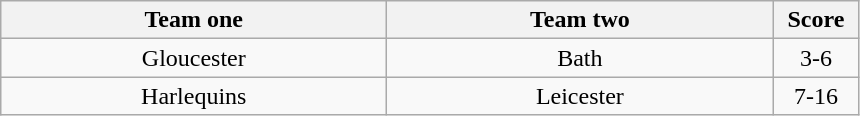<table class="wikitable" style="text-align: center">
<tr>
<th width=250>Team one</th>
<th width=250>Team two</th>
<th width=50>Score</th>
</tr>
<tr>
<td>Gloucester</td>
<td>Bath</td>
<td>3-6</td>
</tr>
<tr>
<td>Harlequins</td>
<td>Leicester</td>
<td>7-16</td>
</tr>
</table>
